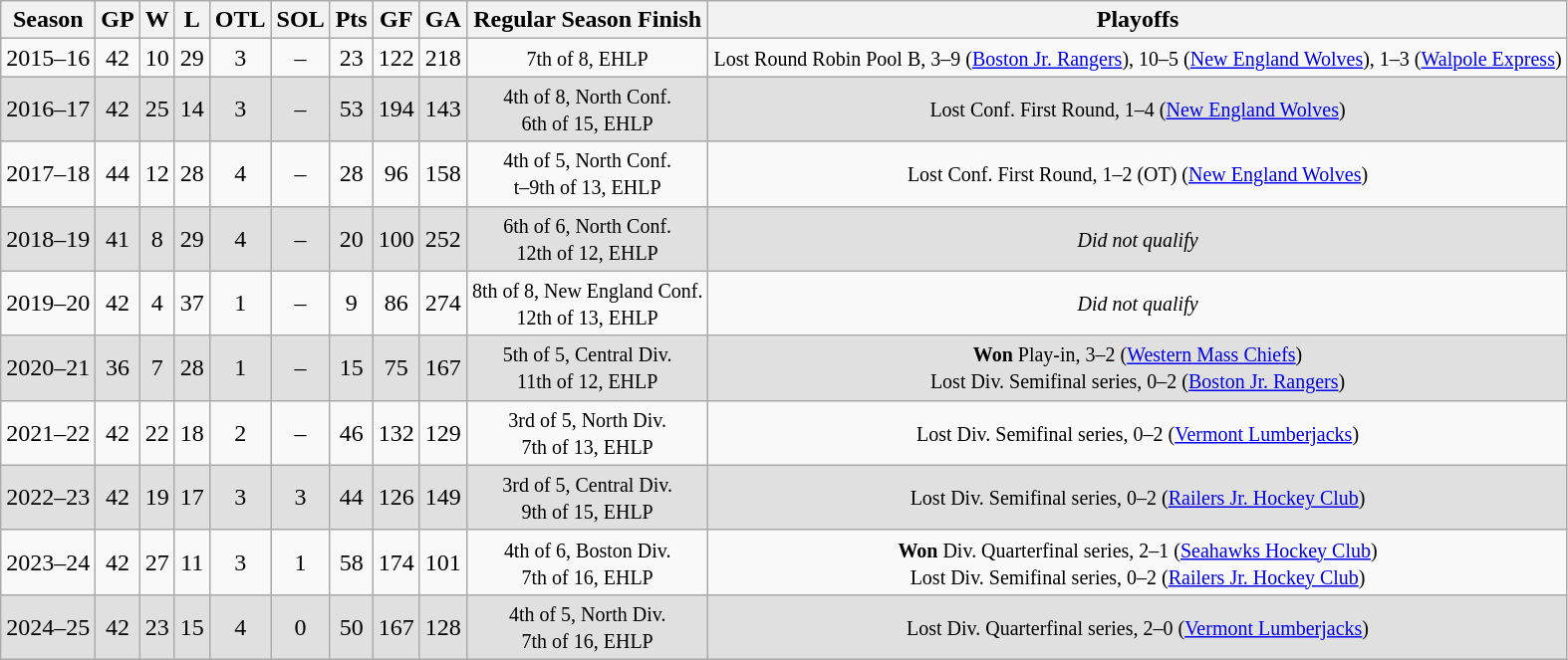<table class="wikitable" style="text-align:center">
<tr>
<th>Season</th>
<th>GP</th>
<th>W</th>
<th>L</th>
<th>OTL</th>
<th>SOL</th>
<th>Pts</th>
<th>GF</th>
<th>GA</th>
<th>Regular Season Finish</th>
<th>Playoffs</th>
</tr>
<tr>
<td>2015–16</td>
<td>42</td>
<td>10</td>
<td>29</td>
<td>3</td>
<td>–</td>
<td>23</td>
<td>122</td>
<td>218</td>
<td><small>7th of 8, EHLP</small></td>
<td><small>Lost Round Robin Pool B, 3–9 (<a href='#'>Boston Jr. Rangers</a>), 10–5 (<a href='#'>New England Wolves</a>), 1–3 (<a href='#'>Walpole Express</a>)</small></td>
</tr>
<tr bgcolor=e0e0e0>
<td>2016–17</td>
<td>42</td>
<td>25</td>
<td>14</td>
<td>3</td>
<td>–</td>
<td>53</td>
<td>194</td>
<td>143</td>
<td><small>4th of 8, North Conf.<br>6th of 15, EHLP</small></td>
<td><small>Lost Conf. First Round, 1–4 (<a href='#'>New England Wolves</a>)</small></td>
</tr>
<tr>
<td>2017–18</td>
<td>44</td>
<td>12</td>
<td>28</td>
<td>4</td>
<td>–</td>
<td>28</td>
<td>96</td>
<td>158</td>
<td><small>4th of 5, North Conf.<br>t–9th of 13, EHLP</small></td>
<td><small>Lost Conf. First Round, 1–2 (OT) (<a href='#'>New England Wolves</a>)</small></td>
</tr>
<tr bgcolor=e0e0e0>
<td>2018–19</td>
<td>41</td>
<td>8</td>
<td>29</td>
<td>4</td>
<td>–</td>
<td>20</td>
<td>100</td>
<td>252</td>
<td><small>6th of 6, North Conf.<br>12th of 12, EHLP</small></td>
<td><small><em>Did not qualify</em></small></td>
</tr>
<tr>
<td>2019–20</td>
<td>42</td>
<td>4</td>
<td>37</td>
<td>1</td>
<td>–</td>
<td>9</td>
<td>86</td>
<td>274</td>
<td><small>8th of 8, New England Conf.<br>12th of 13, EHLP</small></td>
<td><small><em>Did not qualify</em></small></td>
</tr>
<tr bgcolor=e0e0e0>
<td>2020–21</td>
<td>36</td>
<td>7</td>
<td>28</td>
<td>1</td>
<td>–</td>
<td>15</td>
<td>75</td>
<td>167</td>
<td><small>5th of 5, Central Div.<br>11th of 12, EHLP</small></td>
<td><small><strong>Won</strong> Play-in, 3–2 (<a href='#'>Western Mass Chiefs</a>)<br>Lost Div. Semifinal series, 0–2 (<a href='#'>Boston Jr. Rangers</a>)</small></td>
</tr>
<tr>
<td>2021–22</td>
<td>42</td>
<td>22</td>
<td>18</td>
<td>2</td>
<td>–</td>
<td>46</td>
<td>132</td>
<td>129</td>
<td><small>3rd of 5, North Div.<br>7th of 13, EHLP</small></td>
<td><small>Lost Div. Semifinal series, 0–2 (<a href='#'>Vermont Lumberjacks</a>)</small></td>
</tr>
<tr bgcolor=e0e0e0>
<td>2022–23</td>
<td>42</td>
<td>19</td>
<td>17</td>
<td>3</td>
<td>3</td>
<td>44</td>
<td>126</td>
<td>149</td>
<td><small>3rd of 5, Central Div.<br>9th of 15, EHLP</small></td>
<td><small>Lost Div. Semifinal series, 0–2 (<a href='#'>Railers Jr. Hockey Club</a>)</small></td>
</tr>
<tr>
<td>2023–24</td>
<td>42</td>
<td>27</td>
<td>11</td>
<td>3</td>
<td>1</td>
<td>58</td>
<td>174</td>
<td>101</td>
<td><small>4th of 6, Boston Div.<br>7th of 16, EHLP</small></td>
<td><small><strong>Won</strong> Div. Quarterfinal series, 2–1 (<a href='#'>Seahawks Hockey Club</a>)<br>Lost Div. Semifinal series, 0–2 (<a href='#'>Railers Jr. Hockey Club</a>)</small></td>
</tr>
<tr bgcolor=e0e0e0>
<td>2024–25</td>
<td>42</td>
<td>23</td>
<td>15</td>
<td>4</td>
<td>0</td>
<td>50</td>
<td>167</td>
<td>128</td>
<td><small>4th of 5, North Div.<br>7th of 16, EHLP</small></td>
<td><small>Lost Div. Quarterfinal series, 2–0 (<a href='#'>Vermont Lumberjacks</a>)</small></td>
</tr>
</table>
